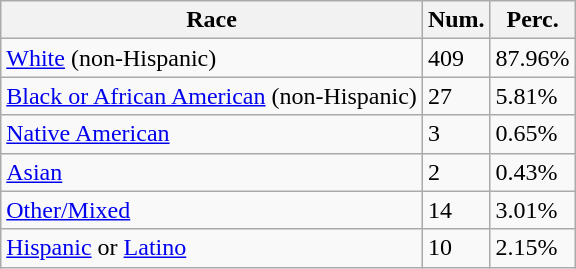<table class="wikitable">
<tr>
<th>Race</th>
<th>Num.</th>
<th>Perc.</th>
</tr>
<tr>
<td><a href='#'>White</a> (non-Hispanic)</td>
<td>409</td>
<td>87.96%</td>
</tr>
<tr>
<td><a href='#'>Black or African American</a> (non-Hispanic)</td>
<td>27</td>
<td>5.81%</td>
</tr>
<tr>
<td><a href='#'>Native American</a></td>
<td>3</td>
<td>0.65%</td>
</tr>
<tr>
<td><a href='#'>Asian</a></td>
<td>2</td>
<td>0.43%</td>
</tr>
<tr>
<td><a href='#'>Other/Mixed</a></td>
<td>14</td>
<td>3.01%</td>
</tr>
<tr>
<td><a href='#'>Hispanic</a> or <a href='#'>Latino</a></td>
<td>10</td>
<td>2.15%</td>
</tr>
</table>
